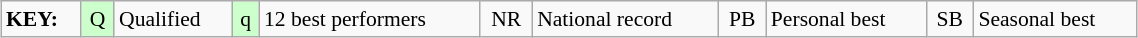<table class="wikitable" style="margin:0.5em auto; font-size:90%;position:relative;" width=60%>
<tr>
<td><strong>KEY:</strong></td>
<td bgcolor=ccffcc align=center>Q</td>
<td>Qualified</td>
<td bgcolor=ccffcc align=center>q</td>
<td>12 best performers</td>
<td align=center>NR</td>
<td>National record</td>
<td align=center>PB</td>
<td>Personal best</td>
<td align=center>SB</td>
<td>Seasonal best</td>
</tr>
</table>
